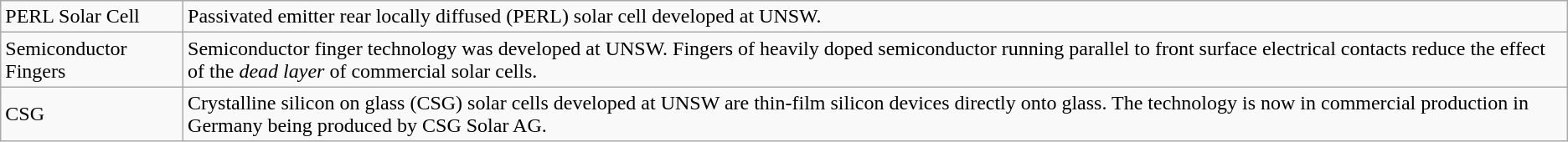<table class="wikitable">
<tr>
<td>PERL Solar Cell</td>
<td>Passivated emitter rear locally diffused (PERL) solar cell developed at UNSW.</td>
</tr>
<tr>
<td>Semiconductor Fingers</td>
<td>Semiconductor finger technology was developed at UNSW. Fingers of heavily doped semiconductor running parallel to front surface electrical contacts reduce the effect of the <em>dead layer</em> of commercial solar cells.</td>
</tr>
<tr>
<td>CSG</td>
<td>Crystalline silicon on glass (CSG) solar cells developed at UNSW are thin-film silicon devices directly onto glass. The technology is now in commercial production in Germany being produced by CSG Solar AG.</td>
</tr>
</table>
